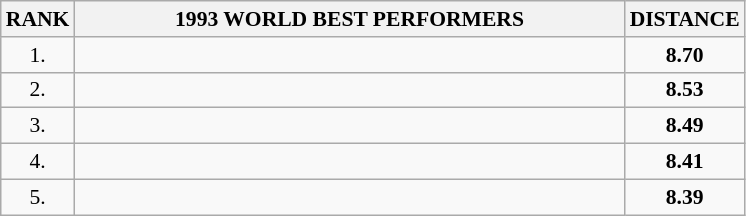<table class="wikitable" style="border-collapse: collapse; font-size: 90%;">
<tr>
<th>RANK</th>
<th align="center" style="width: 25em">1993 WORLD BEST PERFORMERS</th>
<th align="center" style="width: 5em">DISTANCE</th>
</tr>
<tr>
<td align="center">1.</td>
<td></td>
<td align="center"><strong>8.70</strong></td>
</tr>
<tr>
<td align="center">2.</td>
<td></td>
<td align="center"><strong>8.53</strong></td>
</tr>
<tr>
<td align="center">3.</td>
<td></td>
<td align="center"><strong>8.49</strong></td>
</tr>
<tr>
<td align="center">4.</td>
<td></td>
<td align="center"><strong>8.41</strong></td>
</tr>
<tr>
<td align="center">5.</td>
<td></td>
<td align="center"><strong>8.39</strong></td>
</tr>
</table>
